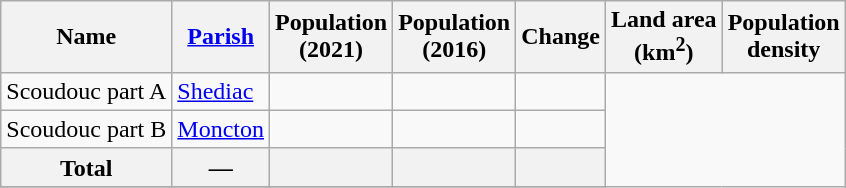<table class="wikitable sortable collapsible">
<tr>
<th scope="col">Name</th>
<th scope="col"><a href='#'>Parish</a></th>
<th scope="col">Population<br>(2021)</th>
<th scope="col">Population<br>(2016)</th>
<th scope="col">Change</th>
<th scope="col">Land area<br>(km<sup>2</sup>)</th>
<th scope="col">Population<br>density</th>
</tr>
<tr>
<td scope="row">Scoudouc part A</td>
<td><a href='#'>Shediac</a></td>
<td></td>
<td align=center></td>
<td align=center></td>
</tr>
<tr>
<td scope="row">Scoudouc part B</td>
<td><a href='#'>Moncton</a></td>
<td></td>
<td align=center></td>
<td align=center></td>
</tr>
<tr class="sortbottom" align="center" style="background: #f2f2f2;">
<td><strong>Total</strong></td>
<td align=center><strong>—</strong></td>
<td></td>
<td align=center><strong></strong></td>
<td><strong></strong></td>
</tr>
<tr>
</tr>
</table>
